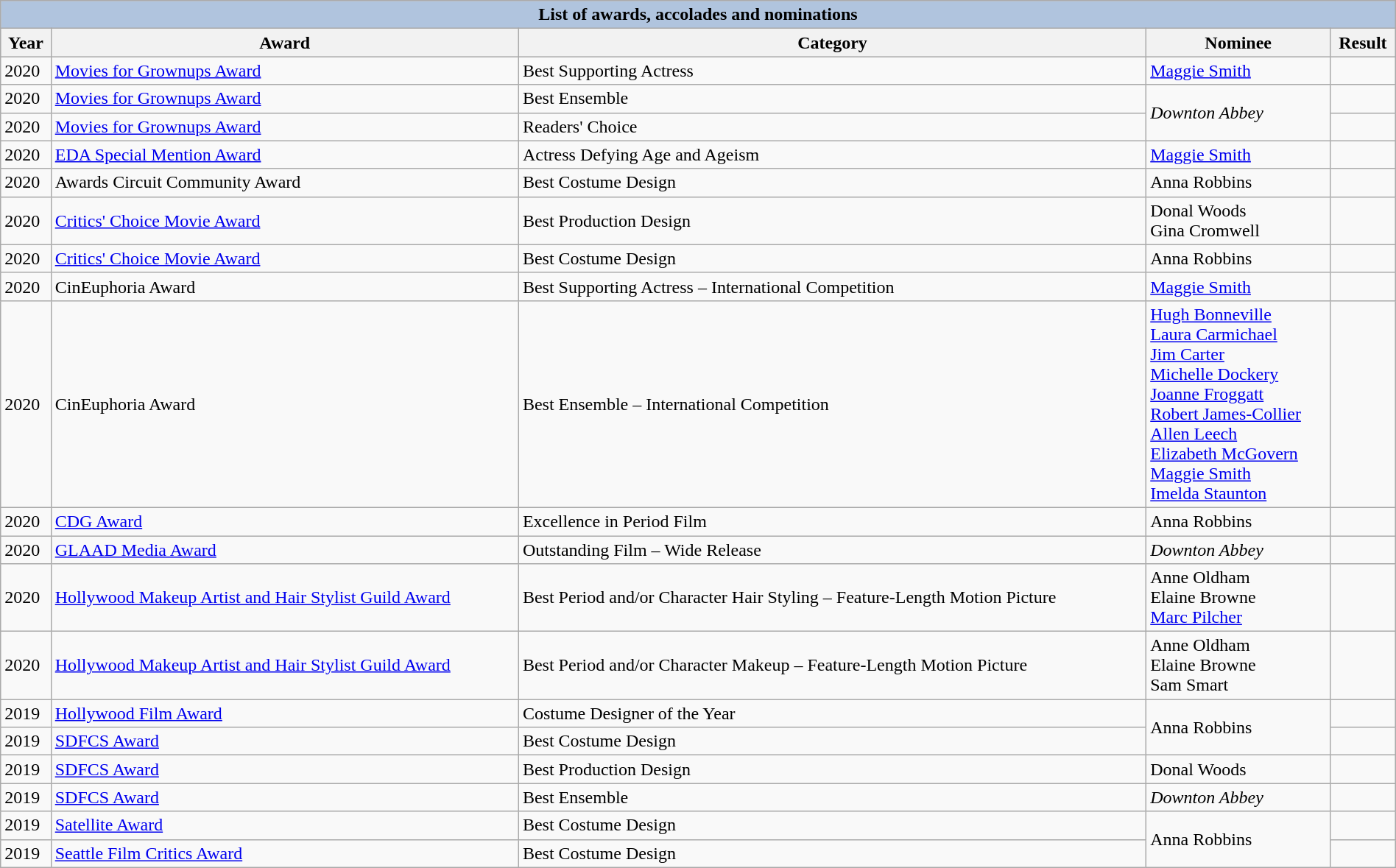<table class="wikitable" style="width:100%;">
<tr style="background:#ccc; text-align:center;">
<th colspan="6" style="background: LightSteelBlue;">List of awards, accolades and nominations</th>
</tr>
<tr style="background:#ccc; text-align:center;">
<th>Year</th>
<th>Award</th>
<th>Category</th>
<th>Nominee</th>
<th>Result</th>
</tr>
<tr>
<td>2020</td>
<td><a href='#'>Movies for Grownups Award</a></td>
<td>Best Supporting Actress</td>
<td><a href='#'>Maggie Smith</a></td>
<td></td>
</tr>
<tr>
<td>2020</td>
<td><a href='#'>Movies for Grownups Award</a></td>
<td>Best Ensemble</td>
<td rowspan="2"><em>Downton Abbey</em></td>
<td></td>
</tr>
<tr>
<td>2020</td>
<td><a href='#'>Movies for Grownups Award</a></td>
<td>Readers' Choice</td>
<td></td>
</tr>
<tr>
<td>2020</td>
<td><a href='#'>EDA Special Mention Award</a></td>
<td>Actress Defying Age and Ageism</td>
<td><a href='#'>Maggie Smith</a></td>
<td></td>
</tr>
<tr>
<td>2020</td>
<td>Awards Circuit Community Award</td>
<td>Best Costume Design</td>
<td>Anna Robbins</td>
<td></td>
</tr>
<tr>
<td>2020</td>
<td><a href='#'>Critics' Choice Movie Award</a></td>
<td>Best Production Design</td>
<td>Donal Woods <br>Gina Cromwell</td>
<td></td>
</tr>
<tr>
<td>2020</td>
<td><a href='#'>Critics' Choice Movie Award</a></td>
<td>Best Costume Design</td>
<td>Anna Robbins</td>
<td></td>
</tr>
<tr>
<td>2020</td>
<td>CinEuphoria Award</td>
<td>Best Supporting Actress – International Competition</td>
<td><a href='#'>Maggie Smith</a></td>
<td></td>
</tr>
<tr>
<td>2020</td>
<td>CinEuphoria Award</td>
<td>Best Ensemble – International Competition</td>
<td><a href='#'>Hugh Bonneville</a> <br><a href='#'>Laura Carmichael</a> <br><a href='#'>Jim Carter</a> <br><a href='#'>Michelle Dockery</a> <br><a href='#'>Joanne Froggatt</a> <br><a href='#'>Robert James-Collier</a> <br><a href='#'>Allen Leech</a> <br><a href='#'>Elizabeth McGovern</a> <br><a href='#'>Maggie Smith</a> <br><a href='#'>Imelda Staunton</a></td>
<td></td>
</tr>
<tr>
<td>2020</td>
<td><a href='#'>CDG Award</a></td>
<td>Excellence in Period Film</td>
<td>Anna Robbins</td>
<td></td>
</tr>
<tr>
<td>2020</td>
<td><a href='#'>GLAAD Media Award</a></td>
<td>Outstanding Film – Wide Release</td>
<td><em>Downton Abbey</em></td>
<td></td>
</tr>
<tr>
<td>2020</td>
<td><a href='#'>Hollywood Makeup Artist and Hair Stylist Guild Award</a></td>
<td>Best Period and/or Character Hair Styling – Feature-Length Motion Picture</td>
<td>Anne Oldham <br>Elaine Browne <br><a href='#'>Marc Pilcher</a></td>
<td></td>
</tr>
<tr>
<td>2020</td>
<td><a href='#'>Hollywood Makeup Artist and Hair Stylist Guild Award</a></td>
<td>Best Period and/or Character Makeup – Feature-Length Motion Picture</td>
<td>Anne Oldham <br>Elaine Browne <br>Sam Smart</td>
<td></td>
</tr>
<tr>
<td>2019</td>
<td><a href='#'>Hollywood Film Award</a></td>
<td>Costume Designer of the Year</td>
<td rowspan="2">Anna Robbins</td>
<td></td>
</tr>
<tr>
<td>2019</td>
<td><a href='#'>SDFCS Award</a></td>
<td>Best Costume Design</td>
<td></td>
</tr>
<tr>
<td>2019</td>
<td><a href='#'>SDFCS Award</a></td>
<td>Best Production Design</td>
<td>Donal Woods</td>
<td></td>
</tr>
<tr>
<td>2019</td>
<td><a href='#'>SDFCS Award</a></td>
<td>Best Ensemble</td>
<td><em>Downton Abbey</em></td>
<td></td>
</tr>
<tr>
<td>2019</td>
<td><a href='#'>Satellite Award</a></td>
<td>Best Costume Design</td>
<td rowspan="2">Anna Robbins</td>
<td></td>
</tr>
<tr>
<td>2019</td>
<td><a href='#'>Seattle Film Critics Award</a></td>
<td>Best Costume Design</td>
<td></td>
</tr>
</table>
